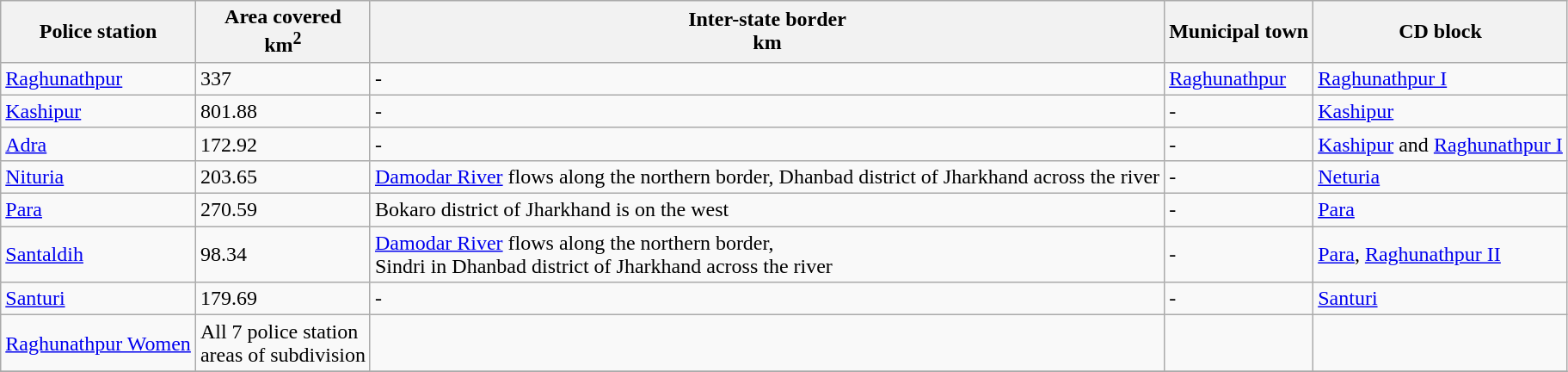<table class="wikitable sortable">
<tr>
<th>Police station</th>
<th>Area covered<br>km<sup>2</sup></th>
<th>Inter-state border<br>km</th>
<th>Municipal town</th>
<th>CD block</th>
</tr>
<tr>
<td><a href='#'>Raghunathpur</a></td>
<td>337</td>
<td>-</td>
<td><a href='#'>Raghunathpur</a></td>
<td><a href='#'>Raghunathpur I</a></td>
</tr>
<tr>
<td><a href='#'>Kashipur</a></td>
<td>801.88</td>
<td>-</td>
<td>-</td>
<td><a href='#'>Kashipur</a></td>
</tr>
<tr>
<td><a href='#'>Adra</a></td>
<td>172.92</td>
<td>-</td>
<td>-</td>
<td><a href='#'>Kashipur</a> and <a href='#'>Raghunathpur I</a></td>
</tr>
<tr>
<td><a href='#'>Nituria</a></td>
<td>203.65</td>
<td><a href='#'>Damodar River</a> flows along the northern border, Dhanbad district of Jharkhand across the river</td>
<td>-</td>
<td><a href='#'>Neturia</a></td>
</tr>
<tr>
<td><a href='#'>Para</a></td>
<td>270.59</td>
<td>Bokaro district of Jharkhand is on the west</td>
<td>-</td>
<td><a href='#'>Para</a></td>
</tr>
<tr>
<td><a href='#'>Santaldih</a></td>
<td>98.34</td>
<td><a href='#'>Damodar River</a> flows along the northern border,<br>Sindri in Dhanbad district of Jharkhand across the river</td>
<td>-</td>
<td><a href='#'>Para</a>, <a href='#'>Raghunathpur II</a></td>
</tr>
<tr>
<td><a href='#'>Santuri</a></td>
<td>179.69</td>
<td>-</td>
<td>-</td>
<td><a href='#'>Santuri</a></td>
</tr>
<tr>
<td><a href='#'>Raghunathpur Women</a></td>
<td>All 7 police station<br> areas of subdivision</td>
<td></td>
<td></td>
<td></td>
</tr>
<tr>
</tr>
</table>
